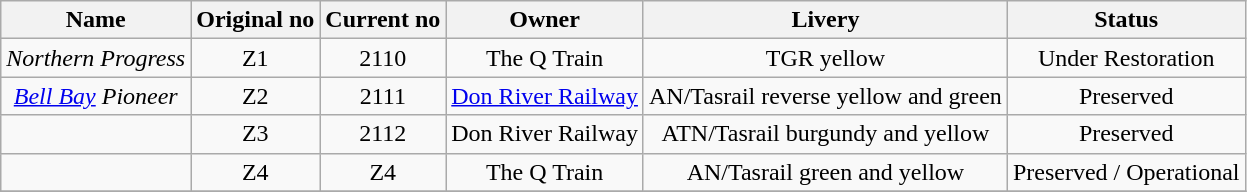<table class="wikitable sortable" style=text-align:center>
<tr>
<th>Name</th>
<th>Original no</th>
<th>Current no</th>
<th>Owner</th>
<th>Livery</th>
<th>Status</th>
</tr>
<tr>
<td><em>Northern Progress</em></td>
<td>Z1</td>
<td>2110</td>
<td>The Q Train</td>
<td>TGR yellow</td>
<td>Under Restoration</td>
</tr>
<tr>
<td><em><a href='#'>Bell Bay</a> Pioneer</em></td>
<td>Z2</td>
<td>2111</td>
<td><a href='#'>Don River Railway</a></td>
<td>AN/Tasrail reverse yellow and green</td>
<td>Preserved</td>
</tr>
<tr>
<td></td>
<td>Z3</td>
<td>2112</td>
<td>Don River Railway</td>
<td>ATN/Tasrail burgundy and yellow</td>
<td>Preserved</td>
</tr>
<tr>
<td></td>
<td>Z4</td>
<td>Z4</td>
<td>The Q Train</td>
<td>AN/Tasrail green and yellow</td>
<td>Preserved / Operational</td>
</tr>
<tr>
</tr>
</table>
